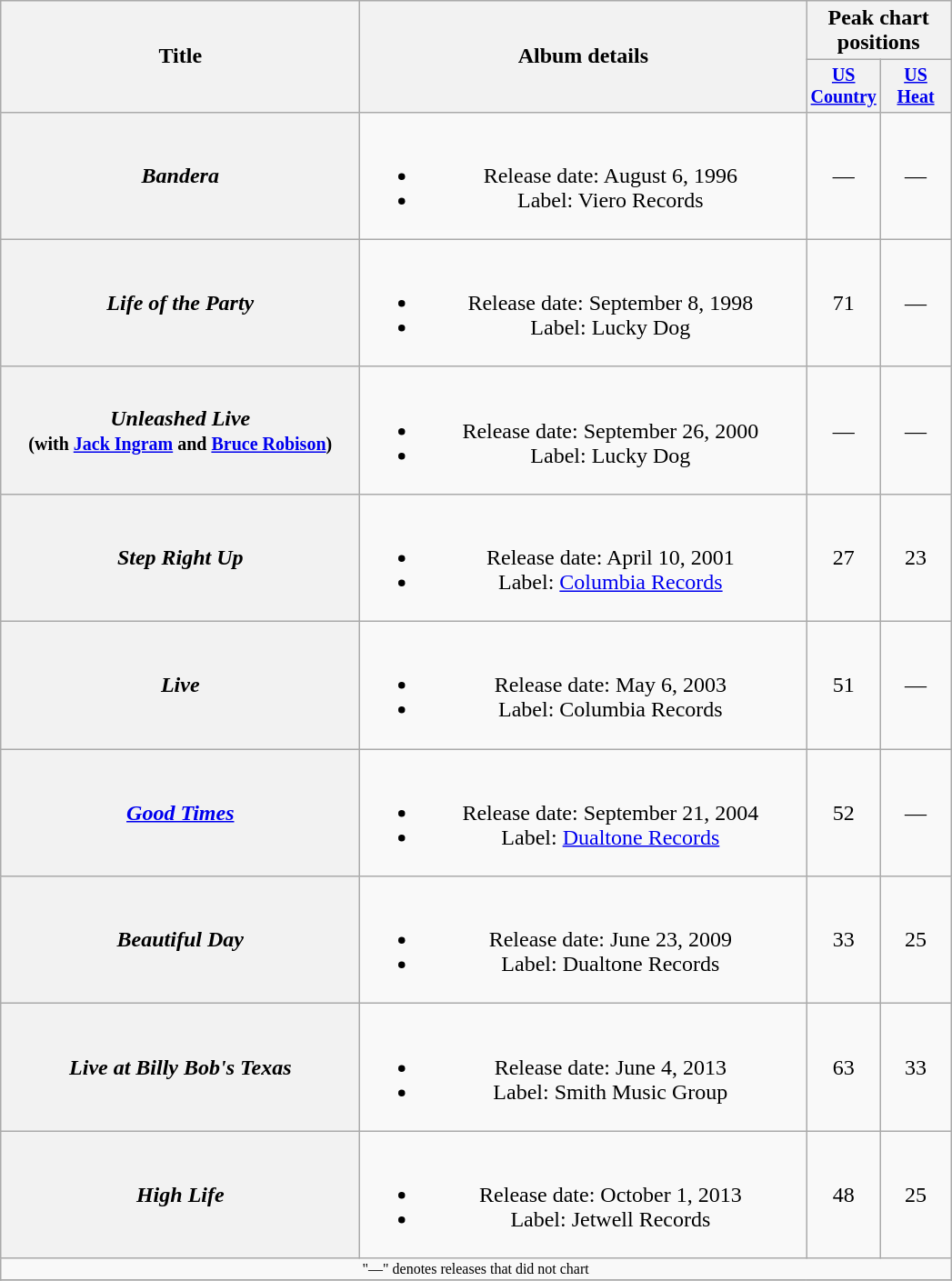<table class="wikitable plainrowheaders" style="text-align:center;">
<tr>
<th rowspan="2" style="width:16em;">Title</th>
<th rowspan="2" style="width:20em;">Album details</th>
<th colspan="2">Peak chart<br>positions</th>
</tr>
<tr style="font-size:smaller;">
<th width="45"><a href='#'>US Country</a></th>
<th width="45"><a href='#'>US<br>Heat</a></th>
</tr>
<tr>
<th scope="row"><em>Bandera</em></th>
<td><br><ul><li>Release date: August 6, 1996</li><li>Label: Viero Records</li></ul></td>
<td>—</td>
<td>—</td>
</tr>
<tr>
<th scope="row"><em>Life of the Party</em></th>
<td><br><ul><li>Release date: September 8, 1998</li><li>Label: Lucky Dog</li></ul></td>
<td>71</td>
<td>—</td>
</tr>
<tr>
<th scope="row"><em>Unleashed Live</em><br><small>(with <a href='#'>Jack Ingram</a> and <a href='#'>Bruce Robison</a>)</small></th>
<td><br><ul><li>Release date: September 26, 2000</li><li>Label: Lucky Dog</li></ul></td>
<td>—</td>
<td>—</td>
</tr>
<tr>
<th scope="row"><em>Step Right Up</em></th>
<td><br><ul><li>Release date: April 10, 2001</li><li>Label: <a href='#'>Columbia Records</a></li></ul></td>
<td>27</td>
<td>23</td>
</tr>
<tr>
<th scope="row"><em>Live</em></th>
<td><br><ul><li>Release date: May 6, 2003</li><li>Label: Columbia Records</li></ul></td>
<td>51</td>
<td>—</td>
</tr>
<tr>
<th scope="row"><a href='#'><em>Good Times</em></a></th>
<td><br><ul><li>Release date: September 21, 2004</li><li>Label: <a href='#'>Dualtone Records</a></li></ul></td>
<td>52</td>
<td>—</td>
</tr>
<tr>
<th scope="row"><em>Beautiful Day</em></th>
<td><br><ul><li>Release date: June 23, 2009</li><li>Label: Dualtone Records</li></ul></td>
<td>33</td>
<td>25</td>
</tr>
<tr>
<th scope="row"><em>Live at Billy Bob's Texas</em></th>
<td><br><ul><li>Release date: June 4, 2013</li><li>Label: Smith Music Group</li></ul></td>
<td>63</td>
<td>33</td>
</tr>
<tr>
<th scope="row"><em>High Life</em></th>
<td><br><ul><li>Release date: October 1, 2013</li><li>Label: Jetwell Records</li></ul></td>
<td>48</td>
<td>25</td>
</tr>
<tr>
<td colspan="4" style="font-size:8pt">"—" denotes releases that did not chart</td>
</tr>
<tr>
</tr>
</table>
